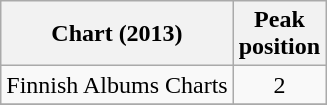<table class="wikitable sortable plainrowheaders">
<tr>
<th scope="col">Chart (2013)</th>
<th scope="col">Peak<br>position</th>
</tr>
<tr>
<td>Finnish Albums Charts</td>
<td style="text-align:center;">2</td>
</tr>
<tr>
</tr>
</table>
